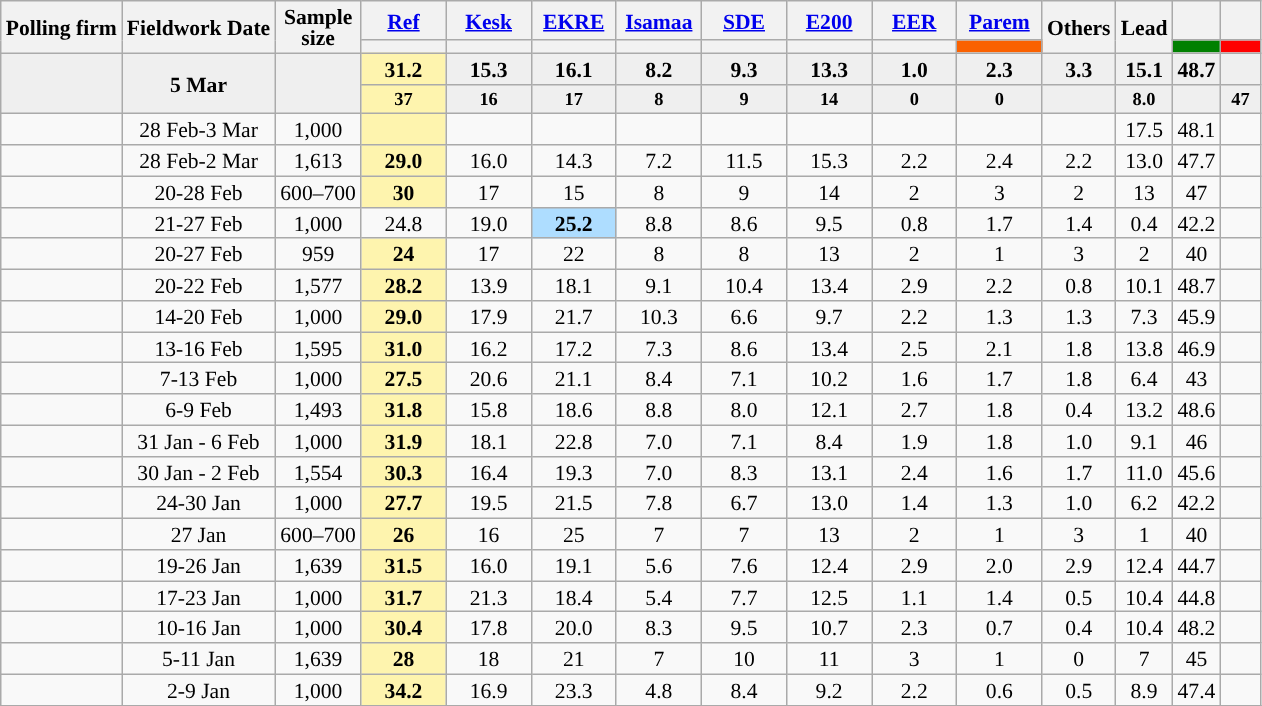<table class="wikitable sortable mw-datatable" style="text-align:center;font-size:90%;line-height:14px;">
<tr>
<th rowspan="2">Polling firm</th>
<th rowspan="2">Fieldwork Date</th>
<th rowspan="2" data-sort-type="number">Sample<br>size</th>
<th class="unsortable" style="width:50px;"><a href='#'>Ref</a></th>
<th class="unsortable" style="width:50px;"><a href='#'>Kesk</a></th>
<th class="unsortable" style="width:50px;"><a href='#'>EKRE</a></th>
<th class="unsortable" style="width:50px;"><a href='#'>Isamaa</a></th>
<th class="unsortable" style="width:50px;"><a href='#'>SDE</a></th>
<th class="unsortable" style="width:50px;"><a href='#'>E200</a></th>
<th class="unsortable" style="width:50px;"><a href='#'>EER</a></th>
<th class="unsortable" style="width:50px;"><a href='#'>Parem</a></th>
<th rowspan="2" class="unsortable">Others</th>
<th rowspan="2" data-sort-type="number">Lead</th>
<th class="unsortable" style="width:20px;"></th>
<th class="unsortable" style="width:20px;"></th>
</tr>
<tr style="text-align:center;">
<th data-sort-type="number" style="background:"></th>
<th data-sort-type="number" style="background:"></th>
<th data-sort-type="number" style="background:"></th>
<th data-sort-type="number" style="background:"></th>
<th data-sort-type="number" style="background:"></th>
<th data-sort-type="number" style="background:"></th>
<th data-sort-type="number" style="background:"></th>
<th data-sort-type="number" class="unsortable" style="background-color: #FA6100"></th>
<th data-sort-type="number" style="background:Green;"></th>
<th data-sort-type="number" style="background:Red;"></th>
</tr>
<tr style="background:#EFEFEF; font-weight:bold;">
<td rowspan="2"></td>
<td rowspan="2">5 Mar</td>
<td rowspan="2"></td>
<td style="background:#FEF4AE"><strong>31.2</strong></td>
<td>15.3</td>
<td>16.1</td>
<td>8.2</td>
<td>9.3</td>
<td>13.3</td>
<td>1.0</td>
<td>2.3</td>
<td>3.3</td>
<td style="background:">15.1</td>
<td>48.7</td>
<td></td>
</tr>
<tr style="background:#EFEFEF; font-weight:bold;font-size:85%;">
<td style="background:#FEF4AE">37</td>
<td>16</td>
<td>17</td>
<td>8</td>
<td>9</td>
<td>14</td>
<td>0</td>
<td>0</td>
<td></td>
<td style="background:">8.0</td>
<td></td>
<td>47</td>
</tr>
<tr>
<td></td>
<td>28 Feb-3 Mar</td>
<td>1,000</td>
<td style="background:#FEF4AE"><strong></strong></td>
<td></td>
<td></td>
<td></td>
<td></td>
<td></td>
<td></td>
<td></td>
<td></td>
<td style="background:">17.5</td>
<td>48.1</td>
<td></td>
</tr>
<tr>
<td></td>
<td>28 Feb-2 Mar</td>
<td>1,613</td>
<td style="background:#FEF4AE"><strong>29.0</strong></td>
<td>16.0</td>
<td>14.3</td>
<td>7.2</td>
<td>11.5</td>
<td>15.3</td>
<td>2.2</td>
<td>2.4</td>
<td>2.2</td>
<td style="background:">13.0</td>
<td>47.7</td>
<td></td>
</tr>
<tr>
<td></td>
<td>20-28 Feb</td>
<td>600–700</td>
<td style="background:#FEF4AE"><strong>30</strong></td>
<td>17</td>
<td>15</td>
<td>8</td>
<td>9</td>
<td>14</td>
<td>2</td>
<td>3</td>
<td>2</td>
<td style="background:">13</td>
<td>47</td>
<td></td>
</tr>
<tr>
<td></td>
<td>21-27 Feb</td>
<td>1,000</td>
<td>24.8</td>
<td>19.0</td>
<td style="background:#AEDDFF;"><strong>25.2</strong></td>
<td>8.8</td>
<td>8.6</td>
<td>9.5</td>
<td>0.8</td>
<td>1.7</td>
<td>1.4</td>
<td style="background:">0.4</td>
<td>42.2</td>
<td></td>
</tr>
<tr>
<td></td>
<td>20-27 Feb</td>
<td>959</td>
<td style="background:#FEF4AE"><strong>24</strong></td>
<td>17</td>
<td>22</td>
<td>8</td>
<td>8</td>
<td>13</td>
<td>2</td>
<td>1</td>
<td>3</td>
<td style="background:">2</td>
<td>40</td>
<td></td>
</tr>
<tr>
<td></td>
<td>20-22 Feb</td>
<td>1,577</td>
<td style="background:#FEF4AE"><strong>28.2</strong></td>
<td>13.9</td>
<td>18.1</td>
<td>9.1</td>
<td>10.4</td>
<td>13.4</td>
<td>2.9</td>
<td>2.2</td>
<td>0.8</td>
<td style="background:">10.1</td>
<td>48.7</td>
<td></td>
</tr>
<tr>
<td></td>
<td>14-20 Feb</td>
<td>1,000</td>
<td style="background:#FEF4AE"><strong>29.0</strong></td>
<td>17.9</td>
<td>21.7</td>
<td>10.3</td>
<td>6.6</td>
<td>9.7</td>
<td>2.2</td>
<td>1.3</td>
<td>1.3</td>
<td style="background:">7.3</td>
<td>45.9</td>
<td></td>
</tr>
<tr>
<td></td>
<td>13-16 Feb</td>
<td>1,595</td>
<td style="background:#FEF4AE"><strong>31.0</strong></td>
<td>16.2</td>
<td>17.2</td>
<td>7.3</td>
<td>8.6</td>
<td>13.4</td>
<td>2.5</td>
<td>2.1</td>
<td>1.8</td>
<td style="background:">13.8</td>
<td>46.9</td>
<td></td>
</tr>
<tr>
<td></td>
<td>7-13 Feb</td>
<td>1,000</td>
<td style="background:#FEF4AE"><strong>27.5</strong></td>
<td>20.6</td>
<td>21.1</td>
<td>8.4</td>
<td>7.1</td>
<td>10.2</td>
<td>1.6</td>
<td>1.7</td>
<td>1.8</td>
<td style="background:">6.4</td>
<td>43</td>
<td></td>
</tr>
<tr>
<td></td>
<td>6-9 Feb</td>
<td>1,493</td>
<td style="background:#FEF4AE"><strong>31.8</strong></td>
<td>15.8</td>
<td>18.6</td>
<td>8.8</td>
<td>8.0</td>
<td>12.1</td>
<td>2.7</td>
<td>1.8</td>
<td>0.4</td>
<td style="background:">13.2</td>
<td>48.6</td>
<td></td>
</tr>
<tr>
<td></td>
<td>31 Jan - 6 Feb</td>
<td>1,000</td>
<td style="background:#FEF4AE"><strong>31.9</strong></td>
<td>18.1</td>
<td>22.8</td>
<td>7.0</td>
<td>7.1</td>
<td>8.4</td>
<td>1.9</td>
<td>1.8</td>
<td>1.0</td>
<td style="background:">9.1</td>
<td>46</td>
<td></td>
</tr>
<tr>
<td></td>
<td>30 Jan - 2 Feb</td>
<td>1,554</td>
<td style="background:#FEF4AE"><strong>30.3</strong></td>
<td>16.4</td>
<td>19.3</td>
<td>7.0</td>
<td>8.3</td>
<td>13.1</td>
<td>2.4</td>
<td>1.6</td>
<td>1.7</td>
<td style="background:">11.0</td>
<td>45.6</td>
<td></td>
</tr>
<tr>
<td></td>
<td>24-30 Jan</td>
<td>1,000</td>
<td style="background:#FEF4AE"><strong>27.7</strong></td>
<td>19.5</td>
<td>21.5</td>
<td>7.8</td>
<td>6.7</td>
<td>13.0</td>
<td>1.4</td>
<td>1.3</td>
<td>1.0</td>
<td style="background:">6.2</td>
<td>42.2</td>
<td></td>
</tr>
<tr>
<td></td>
<td>27 Jan</td>
<td>600–700</td>
<td style="background:#FEF4AE"><strong>26</strong></td>
<td>16</td>
<td>25</td>
<td>7</td>
<td>7</td>
<td>13</td>
<td>2</td>
<td>1</td>
<td>3</td>
<td style="background:">1</td>
<td>40</td>
<td></td>
</tr>
<tr>
<td></td>
<td>19-26 Jan</td>
<td>1,639</td>
<td style="background:#FEF4AE"><strong>31.5</strong></td>
<td>16.0</td>
<td>19.1</td>
<td>5.6</td>
<td>7.6</td>
<td>12.4</td>
<td>2.9</td>
<td>2.0</td>
<td>2.9</td>
<td style="background:">12.4</td>
<td>44.7</td>
<td></td>
</tr>
<tr>
<td></td>
<td>17-23 Jan</td>
<td>1,000</td>
<td style="background:#FEF4AE"><strong>31.7</strong></td>
<td>21.3</td>
<td>18.4</td>
<td>5.4</td>
<td>7.7</td>
<td>12.5</td>
<td>1.1</td>
<td>1.4</td>
<td>0.5</td>
<td style="background:">10.4</td>
<td>44.8</td>
<td></td>
</tr>
<tr>
<td></td>
<td>10-16 Jan</td>
<td>1,000</td>
<td style="background:#FEF4AE"><strong>30.4</strong></td>
<td>17.8</td>
<td>20.0</td>
<td>8.3</td>
<td>9.5</td>
<td>10.7</td>
<td>2.3</td>
<td>0.7</td>
<td>0.4</td>
<td style="background:">10.4</td>
<td>48.2</td>
<td></td>
</tr>
<tr>
<td></td>
<td>5-11 Jan</td>
<td>1,639</td>
<td style="background:#FEF4AE"><strong>28</strong></td>
<td>18</td>
<td>21</td>
<td>7</td>
<td>10</td>
<td>11</td>
<td>3</td>
<td>1</td>
<td>0</td>
<td style="background:">7</td>
<td>45</td>
<td></td>
</tr>
<tr>
<td></td>
<td>2-9 Jan</td>
<td>1,000</td>
<td style="background:#FEF4AE"><strong>34.2</strong></td>
<td>16.9</td>
<td>23.3</td>
<td>4.8</td>
<td>8.4</td>
<td>9.2</td>
<td>2.2</td>
<td>0.6</td>
<td>0.5</td>
<td style="background:">8.9</td>
<td>47.4</td>
<td></td>
</tr>
<tr>
</tr>
</table>
